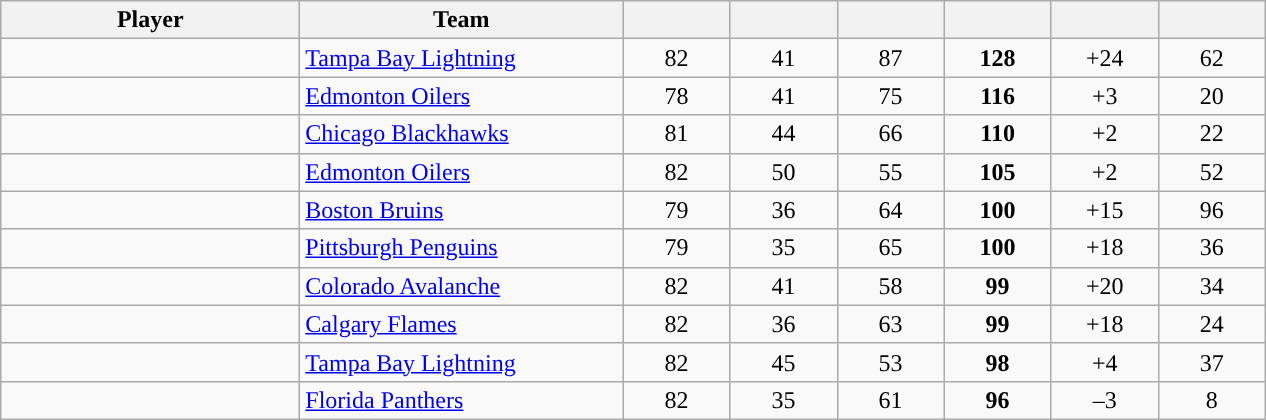<table class="wikitable sortable">
<tr>
<th style="width: 12em;">Player</th>
<th style="width: 13em;">Team</th>
<th style="width: 4em;"></th>
<th style="width: 4em;"></th>
<th style="width: 4em;"></th>
<th style="width: 4em;"></th>
<th data-sort-type="number" style="width: 4em;"></th>
<th style="width: 4em;"></th>
</tr>
<tr style="text-align:center;">
<td style="text-align:left;"></td>
<td style="text-align:left;"><a href='#'>Tampa Bay Lightning</a></td>
<td>82</td>
<td>41</td>
<td>87</td>
<td><strong>128</strong></td>
<td>+24</td>
<td>62</td>
</tr>
<tr style="text-align:center;">
<td style="text-align:left;"></td>
<td style="text-align:left;"><a href='#'>Edmonton Oilers</a></td>
<td>78</td>
<td>41</td>
<td>75</td>
<td><strong>116</strong></td>
<td>+3</td>
<td>20</td>
</tr>
<tr style="text-align:center;">
<td style="text-align:left;"></td>
<td style="text-align:left;"><a href='#'>Chicago Blackhawks</a></td>
<td>81</td>
<td>44</td>
<td>66</td>
<td><strong>110</strong></td>
<td>+2</td>
<td>22</td>
</tr>
<tr style="text-align:center;">
<td style="text-align:left;"></td>
<td style="text-align:left;"><a href='#'>Edmonton Oilers</a></td>
<td>82</td>
<td>50</td>
<td>55</td>
<td><strong>105</strong></td>
<td>+2</td>
<td>52</td>
</tr>
<tr style="text-align:center;">
<td style="text-align:left;"></td>
<td style="text-align:left;"><a href='#'>Boston Bruins</a></td>
<td>79</td>
<td>36</td>
<td>64</td>
<td><strong>100</strong></td>
<td>+15</td>
<td>96</td>
</tr>
<tr style="text-align:center;">
<td style="text-align:left;"></td>
<td style="text-align:left;"><a href='#'>Pittsburgh Penguins</a></td>
<td>79</td>
<td>35</td>
<td>65</td>
<td><strong>100</strong></td>
<td>+18</td>
<td>36</td>
</tr>
<tr style="text-align:center;">
<td style="text-align:left;"></td>
<td style="text-align:left;"><a href='#'>Colorado Avalanche</a></td>
<td>82</td>
<td>41</td>
<td>58</td>
<td><strong>99</strong></td>
<td>+20</td>
<td>34</td>
</tr>
<tr style="text-align:center;">
<td style="text-align:left;"></td>
<td style="text-align:left;"><a href='#'>Calgary Flames</a></td>
<td>82</td>
<td>36</td>
<td>63</td>
<td><strong>99</strong></td>
<td>+18</td>
<td>24</td>
</tr>
<tr style="text-align:center;">
<td style="text-align:left;"></td>
<td style="text-align:left;"><a href='#'>Tampa Bay Lightning</a></td>
<td>82</td>
<td>45</td>
<td>53</td>
<td><strong>98</strong></td>
<td>+4</td>
<td>37</td>
</tr>
<tr style="text-align:center;">
<td style="text-align:left;"></td>
<td style="text-align:left;"><a href='#'>Florida Panthers</a></td>
<td>82</td>
<td>35</td>
<td>61</td>
<td><strong>96</strong></td>
<td>–3</td>
<td>8</td>
</tr>
</table>
